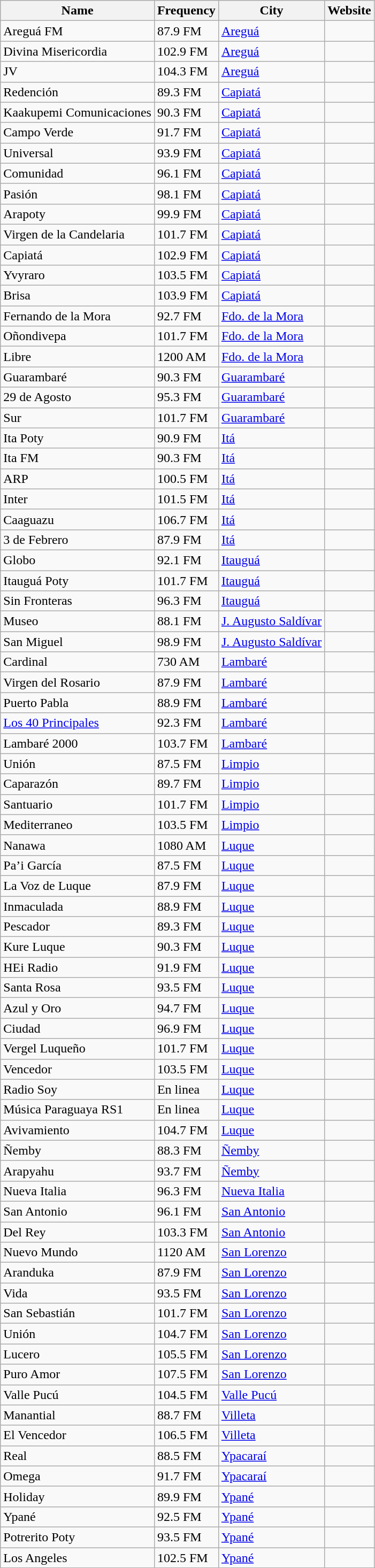<table class="wikitable sortable">
<tr>
<th>Name</th>
<th>Frequency</th>
<th>City</th>
<th>Website</th>
</tr>
<tr>
<td>Areguá FM</td>
<td>87.9 FM</td>
<td><a href='#'>Areguá</a></td>
<td></td>
</tr>
<tr>
<td>Divina Misericordia</td>
<td>102.9 FM</td>
<td><a href='#'>Areguá</a></td>
<td></td>
</tr>
<tr>
<td>JV</td>
<td>104.3 FM</td>
<td><a href='#'>Areguá</a></td>
<td></td>
</tr>
<tr>
<td>Redención</td>
<td>89.3 FM</td>
<td><a href='#'>Capiatá</a></td>
<td></td>
</tr>
<tr>
<td>Kaakupemi Comunicaciones</td>
<td>90.3 FM</td>
<td><a href='#'>Capiatá</a></td>
<td></td>
</tr>
<tr>
<td>Campo Verde</td>
<td>91.7 FM</td>
<td><a href='#'>Capiatá</a></td>
<td></td>
</tr>
<tr>
<td>Universal</td>
<td>93.9 FM</td>
<td><a href='#'>Capiatá</a></td>
<td></td>
</tr>
<tr>
<td>Comunidad</td>
<td>96.1 FM</td>
<td><a href='#'>Capiatá</a></td>
<td></td>
</tr>
<tr>
<td>Pasión</td>
<td>98.1 FM</td>
<td><a href='#'>Capiatá</a></td>
<td></td>
</tr>
<tr>
<td>Arapoty</td>
<td>99.9 FM</td>
<td><a href='#'>Capiatá</a></td>
<td></td>
</tr>
<tr>
<td>Virgen de la Candelaria</td>
<td>101.7 FM</td>
<td><a href='#'>Capiatá</a></td>
<td></td>
</tr>
<tr>
<td>Capiatá</td>
<td>102.9 FM</td>
<td><a href='#'>Capiatá</a></td>
<td></td>
</tr>
<tr>
<td>Yvyraro</td>
<td>103.5 FM</td>
<td><a href='#'>Capiatá</a></td>
<td></td>
</tr>
<tr>
<td>Brisa</td>
<td>103.9 FM</td>
<td><a href='#'>Capiatá</a></td>
<td></td>
</tr>
<tr>
<td>Fernando de la Mora</td>
<td>92.7 FM</td>
<td><a href='#'>Fdo. de la Mora</a></td>
<td></td>
</tr>
<tr>
<td>Oñondivepa</td>
<td>101.7 FM</td>
<td><a href='#'>Fdo. de la Mora</a></td>
<td></td>
</tr>
<tr>
<td>Libre</td>
<td>1200 AM</td>
<td><a href='#'>Fdo. de la Mora</a></td>
<td></td>
</tr>
<tr>
<td>Guarambaré</td>
<td>90.3 FM</td>
<td><a href='#'>Guarambaré</a></td>
<td></td>
</tr>
<tr>
<td>29 de Agosto</td>
<td>95.3 FM</td>
<td><a href='#'>Guarambaré</a></td>
<td></td>
</tr>
<tr>
<td>Sur</td>
<td>101.7 FM</td>
<td><a href='#'>Guarambaré</a></td>
<td></td>
</tr>
<tr>
<td>Ita Poty</td>
<td>90.9 FM</td>
<td><a href='#'>Itá</a></td>
<td></td>
</tr>
<tr>
<td>Ita FM</td>
<td>90.3 FM</td>
<td><a href='#'>Itá</a></td>
<td></td>
</tr>
<tr>
<td>ARP</td>
<td>100.5 FM</td>
<td><a href='#'>Itá</a></td>
<td></td>
</tr>
<tr>
<td>Inter</td>
<td>101.5 FM</td>
<td><a href='#'>Itá</a></td>
<td></td>
</tr>
<tr>
<td>Caaguazu</td>
<td>106.7 FM</td>
<td><a href='#'>Itá</a></td>
<td></td>
</tr>
<tr>
<td>3 de Febrero</td>
<td>87.9 FM</td>
<td><a href='#'>Itá</a></td>
<td></td>
</tr>
<tr>
<td>Globo</td>
<td>92.1 FM</td>
<td><a href='#'>Itauguá</a></td>
<td></td>
</tr>
<tr>
<td>Itauguá Poty</td>
<td>101.7 FM</td>
<td><a href='#'>Itauguá</a></td>
<td></td>
</tr>
<tr>
<td>Sin Fronteras</td>
<td>96.3 FM</td>
<td><a href='#'>Itauguá</a></td>
<td></td>
</tr>
<tr>
<td>Museo</td>
<td>88.1 FM</td>
<td><a href='#'>J. Augusto Saldívar</a></td>
<td></td>
</tr>
<tr>
<td>San Miguel</td>
<td>98.9 FM</td>
<td><a href='#'>J. Augusto Saldívar</a></td>
<td></td>
</tr>
<tr>
<td>Cardinal</td>
<td>730 AM</td>
<td><a href='#'>Lambaré</a></td>
<td></td>
</tr>
<tr>
<td>Virgen del Rosario</td>
<td>87.9 FM</td>
<td><a href='#'>Lambaré</a></td>
<td></td>
</tr>
<tr>
<td>Puerto Pabla</td>
<td>88.9 FM</td>
<td><a href='#'>Lambaré</a></td>
<td></td>
</tr>
<tr>
<td><a href='#'>Los 40 Principales</a></td>
<td>92.3 FM</td>
<td><a href='#'>Lambaré</a></td>
<td> </td>
</tr>
<tr>
<td>Lambaré 2000</td>
<td>103.7 FM</td>
<td><a href='#'>Lambaré</a></td>
<td></td>
</tr>
<tr>
<td>Unión</td>
<td>87.5 FM</td>
<td><a href='#'>Limpio</a></td>
<td></td>
</tr>
<tr>
<td>Caparazón</td>
<td>89.7 FM</td>
<td><a href='#'>Limpio</a></td>
<td></td>
</tr>
<tr>
<td>Santuario</td>
<td>101.7 FM</td>
<td><a href='#'>Limpio</a></td>
<td></td>
</tr>
<tr>
<td>Mediterraneo</td>
<td>103.5 FM</td>
<td><a href='#'>Limpio</a></td>
<td></td>
</tr>
<tr>
<td>Nanawa</td>
<td>1080 AM</td>
<td><a href='#'>Luque</a></td>
<td></td>
</tr>
<tr>
<td>Pa’i García</td>
<td>87.5 FM</td>
<td><a href='#'>Luque</a></td>
<td></td>
</tr>
<tr>
<td>La Voz de Luque</td>
<td>87.9 FM</td>
<td><a href='#'>Luque</a></td>
<td></td>
</tr>
<tr>
<td>Inmaculada</td>
<td>88.9 FM</td>
<td><a href='#'>Luque</a></td>
<td></td>
</tr>
<tr>
<td>Pescador</td>
<td>89.3 FM</td>
<td><a href='#'>Luque</a></td>
<td></td>
</tr>
<tr>
<td>Kure Luque</td>
<td>90.3 FM</td>
<td><a href='#'>Luque</a></td>
<td></td>
</tr>
<tr>
<td>HEi Radio</td>
<td>91.9 FM</td>
<td><a href='#'>Luque</a></td>
<td></td>
</tr>
<tr>
<td>Santa Rosa</td>
<td>93.5 FM</td>
<td><a href='#'>Luque</a></td>
<td></td>
</tr>
<tr>
<td>Azul y Oro</td>
<td>94.7 FM</td>
<td><a href='#'>Luque</a></td>
<td></td>
</tr>
<tr>
<td>Ciudad</td>
<td>96.9 FM</td>
<td><a href='#'>Luque</a></td>
<td></td>
</tr>
<tr>
<td>Vergel Luqueño</td>
<td>101.7 FM</td>
<td><a href='#'>Luque</a></td>
<td></td>
</tr>
<tr>
<td>Vencedor</td>
<td>103.5 FM</td>
<td><a href='#'>Luque</a></td>
<td></td>
</tr>
<tr>
<td>Radio Soy</td>
<td>En linea</td>
<td><a href='#'>Luque</a></td>
<td></td>
</tr>
<tr>
<td>Música Paraguaya RS1</td>
<td>En linea</td>
<td><a href='#'>Luque</a></td>
<td></td>
</tr>
<tr>
<td>Avivamiento</td>
<td>104.7 FM</td>
<td><a href='#'>Luque</a></td>
<td></td>
</tr>
<tr>
<td>Ñemby</td>
<td>88.3 FM</td>
<td><a href='#'>Ñemby</a></td>
<td></td>
</tr>
<tr>
<td>Arapyahu</td>
<td>93.7 FM</td>
<td><a href='#'>Ñemby</a></td>
<td></td>
</tr>
<tr>
<td>Nueva Italia</td>
<td>96.3 FM</td>
<td><a href='#'>Nueva Italia</a></td>
<td></td>
</tr>
<tr>
<td>San Antonio</td>
<td>96.1 FM</td>
<td><a href='#'>San Antonio</a></td>
<td></td>
</tr>
<tr>
<td>Del Rey</td>
<td>103.3 FM</td>
<td><a href='#'>San Antonio</a></td>
<td></td>
</tr>
<tr>
<td>Nuevo Mundo</td>
<td>1120 AM</td>
<td><a href='#'>San Lorenzo</a></td>
<td></td>
</tr>
<tr>
<td>Aranduka</td>
<td>87.9 FM</td>
<td><a href='#'>San Lorenzo</a></td>
<td></td>
</tr>
<tr>
<td>Vida</td>
<td>93.5 FM</td>
<td><a href='#'>San Lorenzo</a></td>
<td></td>
</tr>
<tr>
<td>San Sebastián</td>
<td>101.7 FM</td>
<td><a href='#'>San Lorenzo</a></td>
<td></td>
</tr>
<tr>
<td>Unión</td>
<td>104.7 FM</td>
<td><a href='#'>San Lorenzo</a></td>
<td></td>
</tr>
<tr>
<td>Lucero</td>
<td>105.5 FM</td>
<td><a href='#'>San Lorenzo</a></td>
<td></td>
</tr>
<tr>
<td>Puro Amor</td>
<td>107.5 FM</td>
<td><a href='#'>San Lorenzo</a></td>
<td></td>
</tr>
<tr>
<td>Valle Pucú</td>
<td>104.5 FM</td>
<td><a href='#'>Valle Pucú</a></td>
<td></td>
</tr>
<tr>
<td>Manantial</td>
<td>88.7 FM</td>
<td><a href='#'>Villeta</a></td>
<td></td>
</tr>
<tr>
<td>El Vencedor</td>
<td>106.5 FM</td>
<td><a href='#'>Villeta</a></td>
<td></td>
</tr>
<tr>
<td>Real</td>
<td>88.5 FM</td>
<td><a href='#'>Ypacaraí</a></td>
<td></td>
</tr>
<tr>
<td>Omega</td>
<td>91.7 FM</td>
<td><a href='#'>Ypacaraí</a></td>
<td></td>
</tr>
<tr>
<td>Holiday</td>
<td>89.9 FM</td>
<td><a href='#'>Ypané</a></td>
<td></td>
</tr>
<tr>
<td>Ypané</td>
<td>92.5 FM</td>
<td><a href='#'>Ypané</a></td>
<td></td>
</tr>
<tr>
<td>Potrerito Poty</td>
<td>93.5 FM</td>
<td><a href='#'>Ypané</a></td>
<td></td>
</tr>
<tr>
<td>Los Angeles</td>
<td>102.5 FM</td>
<td><a href='#'>Ypané</a></td>
<td></td>
</tr>
</table>
